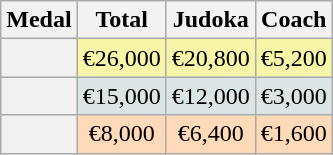<table class=wikitable style="text-align:center;">
<tr>
<th>Medal</th>
<th>Total</th>
<th>Judoka</th>
<th>Coach</th>
</tr>
<tr bgcolor=F7F6A8>
<th></th>
<td>€26,000</td>
<td>€20,800</td>
<td>€5,200</td>
</tr>
<tr bgcolor=DCE5E5>
<th></th>
<td>€15,000</td>
<td>€12,000</td>
<td>€3,000</td>
</tr>
<tr bgcolor=FFDAB9>
<th></th>
<td>€8,000</td>
<td>€6,400</td>
<td>€1,600</td>
</tr>
</table>
